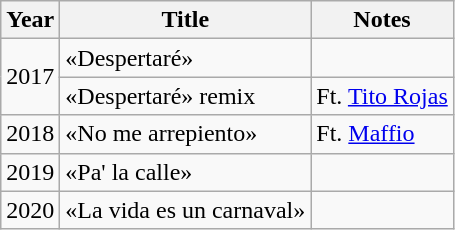<table class="wikitable">
<tr>
<th>Year</th>
<th>Title</th>
<th>Notes</th>
</tr>
<tr>
<td rowspan="2">2017</td>
<td>«Despertaré»</td>
<td></td>
</tr>
<tr>
<td>«Despertaré» remix</td>
<td>Ft. <a href='#'>Tito Rojas</a></td>
</tr>
<tr>
<td>2018</td>
<td>«No me arrepiento»</td>
<td>Ft. <a href='#'>Maffio</a></td>
</tr>
<tr>
<td>2019</td>
<td>«Pa' la calle»</td>
<td></td>
</tr>
<tr>
<td>2020</td>
<td>«La vida es un carnaval»</td>
<td></td>
</tr>
</table>
